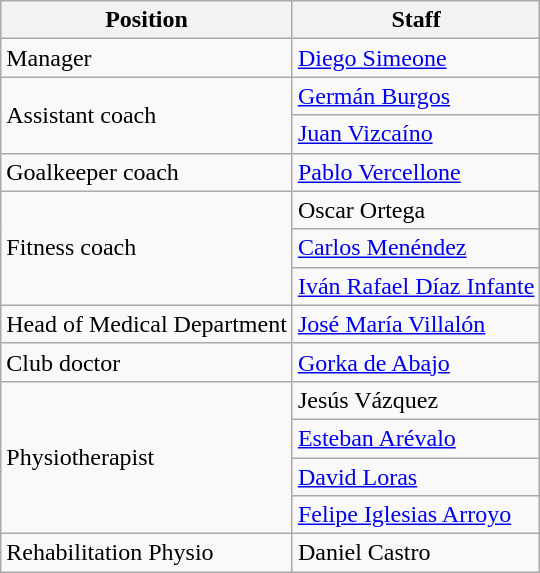<table class="wikitable">
<tr>
<th>Position</th>
<th>Staff</th>
</tr>
<tr>
<td>Manager</td>
<td> <a href='#'>Diego Simeone</a></td>
</tr>
<tr>
<td rowspan="2">Assistant coach</td>
<td> <a href='#'>Germán Burgos</a></td>
</tr>
<tr>
<td> <a href='#'>Juan Vizcaíno</a></td>
</tr>
<tr>
<td>Goalkeeper coach</td>
<td> <a href='#'>Pablo Vercellone</a></td>
</tr>
<tr>
<td rowspan="3">Fitness coach</td>
<td> Oscar Ortega</td>
</tr>
<tr>
<td> <a href='#'>Carlos Menéndez</a></td>
</tr>
<tr>
<td> <a href='#'>Iván Rafael Díaz Infante</a></td>
</tr>
<tr>
<td>Head of Medical Department</td>
<td> <a href='#'>José María Villalón</a></td>
</tr>
<tr>
<td>Club doctor</td>
<td> <a href='#'>Gorka de Abajo</a></td>
</tr>
<tr>
<td rowspan="4">Physiotherapist</td>
<td> Jesús Vázquez</td>
</tr>
<tr>
<td> <a href='#'>Esteban Arévalo</a></td>
</tr>
<tr>
<td> <a href='#'>David Loras</a></td>
</tr>
<tr>
<td> <a href='#'>Felipe Iglesias Arroyo</a></td>
</tr>
<tr>
<td>Rehabilitation Physio</td>
<td> Daniel Castro</td>
</tr>
</table>
